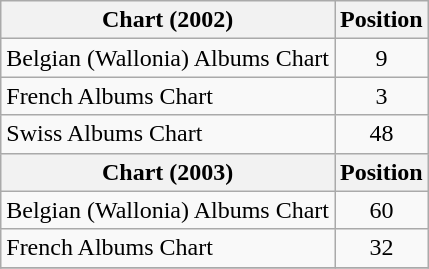<table class="wikitable sortable">
<tr>
<th>Chart (2002)</th>
<th>Position</th>
</tr>
<tr>
<td>Belgian (Wallonia) Albums Chart</td>
<td align="center">9</td>
</tr>
<tr>
<td>French Albums Chart</td>
<td align="center">3</td>
</tr>
<tr>
<td>Swiss Albums Chart</td>
<td align="center">48</td>
</tr>
<tr>
<th>Chart (2003)</th>
<th>Position</th>
</tr>
<tr>
<td>Belgian (Wallonia) Albums Chart</td>
<td align="center">60</td>
</tr>
<tr>
<td>French Albums Chart</td>
<td align="center">32</td>
</tr>
<tr>
</tr>
</table>
